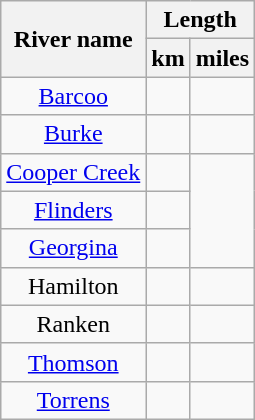<table class="wikitable sortable" style="text-align:center;">
<tr>
<th scope="col" rowspan="2">River name</th>
<th scope="col" colspan="2">Length</th>
</tr>
<tr>
<th scope="col">km</th>
<th scope="col">miles</th>
</tr>
<tr>
<td><a href='#'>Barcoo</a></td>
<td></td>
<td></td>
</tr>
<tr>
<td><a href='#'>Burke</a></td>
<td></td>
<td></td>
</tr>
<tr>
<td><a href='#'>Cooper Creek</a></td>
<td></td>
</tr>
<tr>
<td><a href='#'>Flinders</a></td>
<td></td>
</tr>
<tr>
<td><a href='#'>Georgina</a></td>
<td></td>
</tr>
<tr>
<td>Hamilton</td>
<td></td>
<td></td>
</tr>
<tr>
<td>Ranken</td>
<td></td>
<td></td>
</tr>
<tr>
<td><a href='#'>Thomson</a></td>
<td></td>
<td></td>
</tr>
<tr>
<td><a href='#'>Torrens</a></td>
<td></td>
<td></td>
</tr>
</table>
